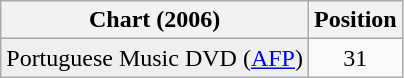<table class="wikitable sortable plainrowheaders">
<tr>
<th>Chart (2006)</th>
<th>Position</th>
</tr>
<tr>
<td bgcolor="#efefef">Portuguese Music DVD (<a href='#'>AFP</a>)</td>
<td align="center">31</td>
</tr>
</table>
